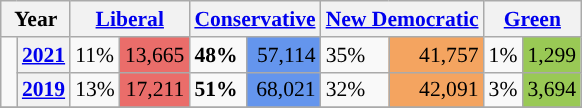<table class="wikitable" style="width:400; font-size:90%; margin-left:1em;">
<tr>
<th colspan="2" scope="col">Year</th>
<th colspan="2" scope="col"><a href='#'>Liberal</a></th>
<th colspan="2" scope="col"><a href='#'>Conservative</a></th>
<th colspan="2" scope="col"><a href='#'>New Democratic</a></th>
<th colspan="2" scope="col"><a href='#'>Green</a></th>
</tr>
<tr>
<td rowspan="2" style="width: 0.25em; background-color: "></td>
<th><a href='#'>2021</a></th>
<td>11%</td>
<td style="text-align:right; background:#EA6D6A;">13,665</td>
<td><strong>48%</strong></td>
<td style="text-align:right; background:#6495ED;">57,114</td>
<td>35%</td>
<td style="text-align:right; background:#F4A460;">41,757</td>
<td>1%</td>
<td style="text-align:right; background:#99C955;">1,299</td>
</tr>
<tr>
<th><a href='#'>2019</a></th>
<td>13%</td>
<td style="text-align:right; background:#EA6D6A;">17,211</td>
<td><strong>51%</strong></td>
<td style="text-align:right; background:#6495ED;">68,021</td>
<td>32%</td>
<td style="text-align:right; background:#F4A460;">42,091</td>
<td>3%</td>
<td style="text-align:right; background:#99C955;">3,694</td>
</tr>
<tr>
</tr>
</table>
